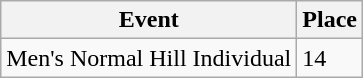<table class="wikitable sortable">
<tr>
<th>Event</th>
<th>Place</th>
</tr>
<tr>
<td>Men's Normal Hill Individual</td>
<td>14</td>
</tr>
</table>
